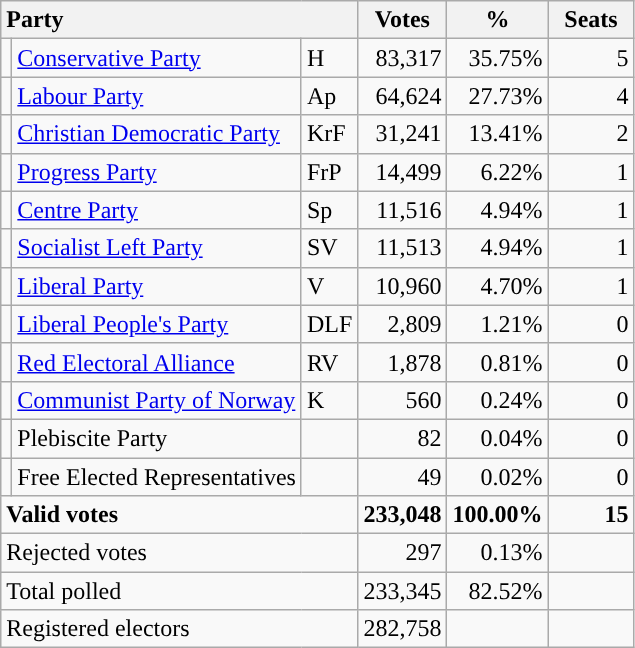<table class="wikitable" border="1" style="text-align:right;">
<tr>
<th style="text-align:left;" colspan=3>Party</th>
<th align=center width="50">Votes</th>
<th align=center width="50">%</th>
<th align=center width="50">Seats</th>
</tr>
<tr>
<td style="color:inherit;background:"></td>
<td align=left><a href='#'>Conservative Party</a></td>
<td align=left>H</td>
<td>83,317</td>
<td>35.75%</td>
<td>5</td>
</tr>
<tr>
<td style="color:inherit;background:"></td>
<td align=left><a href='#'>Labour Party</a></td>
<td align=left>Ap</td>
<td>64,624</td>
<td>27.73%</td>
<td>4</td>
</tr>
<tr>
<td style="color:inherit;background:"></td>
<td align=left><a href='#'>Christian Democratic Party</a></td>
<td align=left>KrF</td>
<td>31,241</td>
<td>13.41%</td>
<td>2</td>
</tr>
<tr>
<td style="color:inherit;background:"></td>
<td align=left><a href='#'>Progress Party</a></td>
<td align=left>FrP</td>
<td>14,499</td>
<td>6.22%</td>
<td>1</td>
</tr>
<tr>
<td style="color:inherit;background:"></td>
<td align=left><a href='#'>Centre Party</a></td>
<td align=left>Sp</td>
<td>11,516</td>
<td>4.94%</td>
<td>1</td>
</tr>
<tr>
<td style="color:inherit;background:"></td>
<td align=left><a href='#'>Socialist Left Party</a></td>
<td align=left>SV</td>
<td>11,513</td>
<td>4.94%</td>
<td>1</td>
</tr>
<tr>
<td style="color:inherit;background:"></td>
<td align=left><a href='#'>Liberal Party</a></td>
<td align=left>V</td>
<td>10,960</td>
<td>4.70%</td>
<td>1</td>
</tr>
<tr>
<td style="color:inherit;background:"></td>
<td align=left><a href='#'>Liberal People's Party</a></td>
<td align=left>DLF</td>
<td>2,809</td>
<td>1.21%</td>
<td>0</td>
</tr>
<tr>
<td style="color:inherit;background:"></td>
<td align=left><a href='#'>Red Electoral Alliance</a></td>
<td align=left>RV</td>
<td>1,878</td>
<td>0.81%</td>
<td>0</td>
</tr>
<tr>
<td style="color:inherit;background:"></td>
<td align=left><a href='#'>Communist Party of Norway</a></td>
<td align=left>K</td>
<td>560</td>
<td>0.24%</td>
<td>0</td>
</tr>
<tr>
<td></td>
<td align=left>Plebiscite Party</td>
<td align=left></td>
<td>82</td>
<td>0.04%</td>
<td>0</td>
</tr>
<tr>
<td></td>
<td align=left>Free Elected Representatives</td>
<td align=left></td>
<td>49</td>
<td>0.02%</td>
<td>0</td>
</tr>
<tr style="font-weight:bold">
<td align=left colspan=3>Valid votes</td>
<td>233,048</td>
<td>100.00%</td>
<td>15</td>
</tr>
<tr>
<td align=left colspan=3>Rejected votes</td>
<td>297</td>
<td>0.13%</td>
<td></td>
</tr>
<tr>
<td align=left colspan=3>Total polled</td>
<td>233,345</td>
<td>82.52%</td>
<td></td>
</tr>
<tr>
<td align=left colspan=3>Registered electors</td>
<td>282,758</td>
<td></td>
<td></td>
</tr>
</table>
